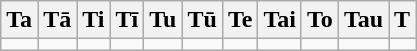<table class=wikitable>
<tr>
<th>Ta</th>
<th>Tā</th>
<th>Ti</th>
<th>Tī</th>
<th>Tu</th>
<th>Tū</th>
<th>Te</th>
<th>Tai</th>
<th>To</th>
<th>Tau</th>
<th>T</th>
</tr>
<tr>
<td></td>
<td></td>
<td></td>
<td></td>
<td></td>
<td></td>
<td></td>
<td></td>
<td></td>
<td></td>
<td></td>
</tr>
</table>
